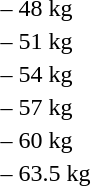<table>
<tr>
<td>– 48 kg<br></td>
<td></td>
<td></td>
<td></td>
</tr>
<tr>
<td>– 51 kg<br></td>
<td></td>
<td></td>
<td></td>
</tr>
<tr>
<td>– 54 kg<br></td>
<td></td>
<td></td>
<td></td>
</tr>
<tr>
<td>– 57 kg<br></td>
<td></td>
<td></td>
<td></td>
</tr>
<tr>
<td>– 60 kg<br></td>
<td></td>
<td></td>
<td></td>
</tr>
<tr>
<td>– 63.5 kg<br></td>
<td></td>
<td></td>
<td></td>
</tr>
</table>
